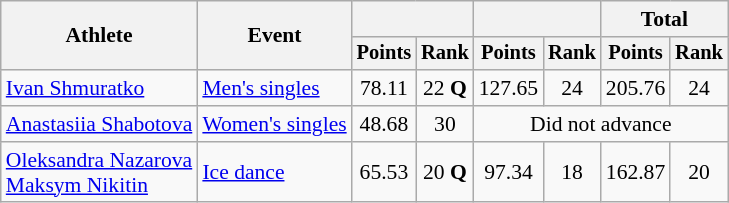<table class=wikitable style=font-size:90%;text-align:center>
<tr>
<th rowspan="2">Athlete</th>
<th rowspan="2">Event</th>
<th colspan="2"></th>
<th colspan="2"></th>
<th colspan="2">Total</th>
</tr>
<tr style="font-size:95%">
<th>Points</th>
<th>Rank</th>
<th>Points</th>
<th>Rank</th>
<th>Points</th>
<th>Rank</th>
</tr>
<tr>
<td align=left><a href='#'>Ivan Shmuratko</a></td>
<td align=left><a href='#'>Men's singles</a></td>
<td>78.11</td>
<td>22 <strong>Q</strong></td>
<td>127.65</td>
<td>24</td>
<td>205.76</td>
<td>24</td>
</tr>
<tr>
<td align=left><a href='#'>Anastasiia Shabotova</a></td>
<td align=left><a href='#'>Women's singles</a></td>
<td>48.68</td>
<td>30</td>
<td colspan=4>Did not advance</td>
</tr>
<tr>
<td align=left><a href='#'>Oleksandra Nazarova</a><br><a href='#'>Maksym Nikitin</a></td>
<td align=left><a href='#'>Ice dance</a></td>
<td>65.53</td>
<td>20 <strong>Q</strong></td>
<td>97.34</td>
<td>18</td>
<td>162.87</td>
<td>20</td>
</tr>
</table>
